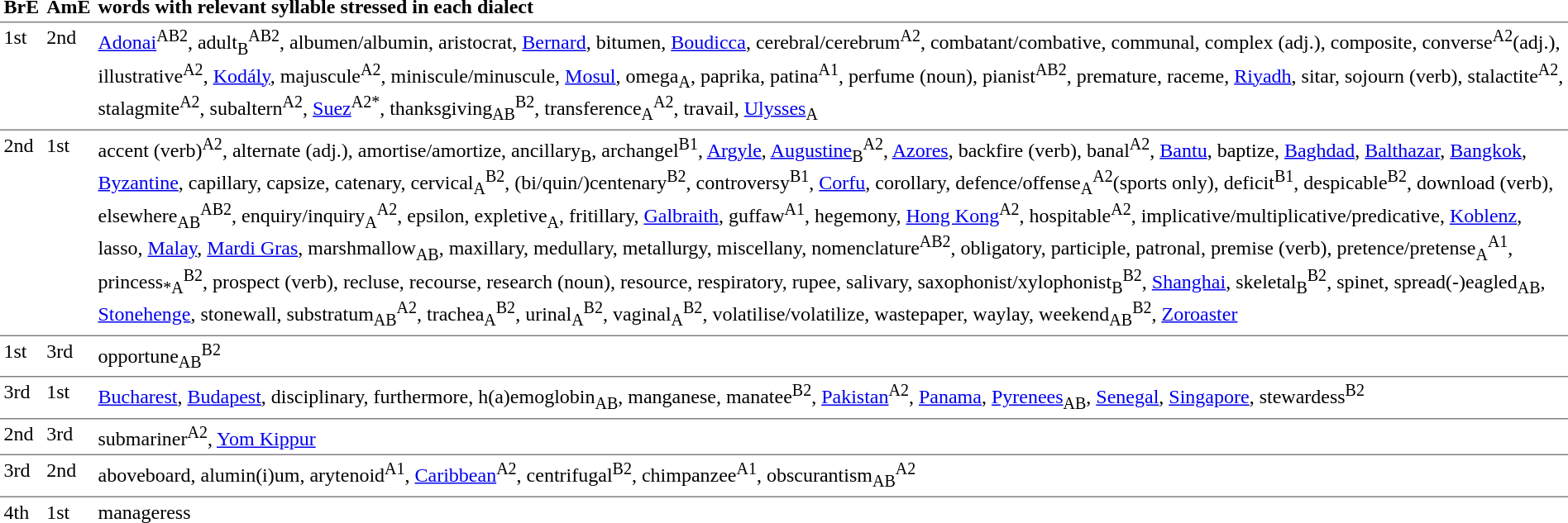<table cellpadding=3 cellspacing=3 border=1 rules=rows frame=void>
<tr>
<th align=left>BrE</th>
<th align=left>AmE</th>
<th align=left>words with relevant syllable stressed in each dialect</th>
</tr>
<tr valign="top">
<td>1st</td>
<td>2nd</td>
<td><a href='#'>Adonai</a><sup>AB2</sup>, adult<sub>B</sub><sup>AB2</sup>, albumen/albumin, aristocrat, <a href='#'>Bernard</a>, bitumen, <a href='#'>Boudicca</a>, cerebral/cerebrum<sup>A2</sup>, combatant/combative, communal, complex (adj.), composite, converse<sup>A2</sup>(adj.), illustrative<sup>A2</sup>, <a href='#'>Kodály</a>, majuscule<sup>A2</sup>, miniscule/minuscule, <a href='#'>Mosul</a>, omega<sub>A</sub>, paprika, patina<sup>A1</sup>, perfume (noun), pianist<sup>AB2</sup>, premature, raceme, <a href='#'>Riyadh</a>, sitar, sojourn (verb), stalactite<sup>A2</sup>, stalagmite<sup>A2</sup>, subaltern<sup>A2</sup>, <a href='#'>Suez</a><sup>A2*</sup>, thanksgiving<sub>AB</sub><sup>B2</sup>, transference<sub>A</sub><sup>A2</sup>, travail, <a href='#'>Ulysses</a><sub>A</sub></td>
</tr>
<tr valign="top">
<td>2nd</td>
<td>1st</td>
<td>accent (verb)<sup>A2</sup>, alternate (adj.), amortise/amortize, ancillary<sub>B</sub>, archangel<sup>B1</sup>, <a href='#'>Argyle</a>, <a href='#'>Augustine</a><sub>B</sub><sup>A2</sup>, <a href='#'>Azores</a>, backfire (verb), banal<sup>A2</sup>, <a href='#'>Bantu</a>, baptize, <a href='#'>Baghdad</a>, <a href='#'>Balthazar</a>, <a href='#'>Bangkok</a>, <a href='#'>Byzantine</a>, capillary, capsize, catenary, cervical<sub>A</sub><sup>B2</sup>, (bi/quin/)centenary<sup>B2</sup>, controversy<sup>B1</sup>, <a href='#'>Corfu</a>, corollary, defence/offense<sub>A</sub><sup>A2</sup>(sports only), deficit<sup>B1</sup>, despicable<sup>B2</sup>, download (verb), elsewhere<sub>AB</sub><sup>AB2</sup>, enquiry/inquiry<sub>A</sub><sup>A2</sup>, epsilon, expletive<sub>A</sub>, fritillary, <a href='#'>Galbraith</a>, guffaw<sup>A1</sup>, hegemony, <a href='#'>Hong Kong</a><sup>A2</sup>, hospitable<sup>A2</sup>, implicative/multiplicative/predicative, <a href='#'>Koblenz</a>, lasso, <a href='#'>Malay</a>, <a href='#'>Mardi Gras</a>, marshmallow<sub>AB</sub>, maxillary, medullary, metallurgy, miscellany, nomenclature<sup>AB2</sup>, obligatory, participle, patronal, premise (verb), pretence/pretense<sub>A</sub><sup>A1</sup>, princess<sub>*A</sub><sup>B2</sup>, prospect (verb), recluse, recourse, research (noun), resource, respiratory, rupee, salivary, saxophonist/xylophonist<sub>B</sub><sup>B2</sup>, <a href='#'>Shanghai</a>, skeletal<sub>B</sub><sup>B2</sup>, spinet, spread(-)eagled<sub>AB</sub>, <a href='#'>Stonehenge</a>, stonewall, substratum<sub>AB</sub><sup>A2</sup>, trachea<sub>A</sub><sup>B2</sup>, urinal<sub>A</sub><sup>B2</sup>, vaginal<sub>A</sub><sup>B2</sup>, volatilise/volatilize, wastepaper, waylay, weekend<sub>AB</sub><sup>B2</sup>, <a href='#'>Zoroaster</a></td>
</tr>
<tr valign="top">
<td>1st</td>
<td>3rd</td>
<td>opportune<sub>AB</sub><sup>B2</sup></td>
</tr>
<tr valign="top">
<td>3rd</td>
<td>1st</td>
<td><a href='#'>Bucharest</a>, <a href='#'>Budapest</a>, disciplinary, furthermore, h(a)emoglobin<sub>AB</sub>, manganese, manatee<sup>B2</sup>, <a href='#'>Pakistan</a><sup>A2</sup>, <a href='#'>Panama</a>, <a href='#'>Pyrenees</a><sub>AB</sub>,  <a href='#'>Senegal</a>, <a href='#'>Singapore</a>, stewardess<sup>B2</sup></td>
</tr>
<tr valign="top">
<td>2nd</td>
<td>3rd</td>
<td>submariner<sup>A2</sup>, <a href='#'>Yom Kippur</a></td>
</tr>
<tr valign="top">
<td>3rd</td>
<td>2nd</td>
<td>aboveboard, alumin(i)um, arytenoid<sup>A1</sup>, <a href='#'>Caribbean</a><sup>A2</sup>, centrifugal<sup>B2</sup>, chimpanzee<sup>A1</sup>, obscurantism<sub>AB</sub><sup>A2</sup></td>
</tr>
<tr valign="top">
<td>4th</td>
<td>1st</td>
<td>manageress</td>
</tr>
</table>
